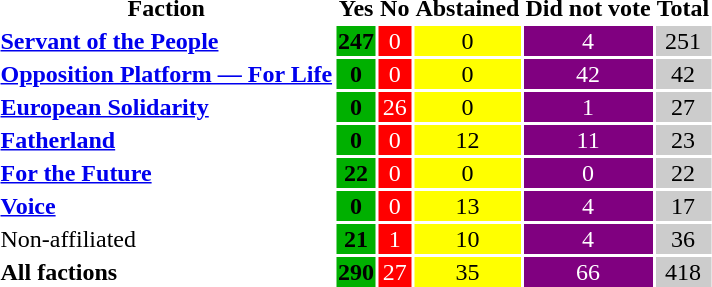<table>
<tr>
<th>Faction</th>
<th>Yes</th>
<th>No</th>
<th>Abstained</th>
<th>Did not vote</th>
<th>Total</th>
</tr>
<tr ---->
<td><strong><a href='#'>Servant of the People</a></strong></td>
<td style="text-align:center;background-color:#00B000;"><strong>247</strong></td>
<td style="text-align:center;background-color:red;color:white;">0</td>
<td style="text-align:center;background-color:yellow;">0</td>
<td style="text-align:center;background-color:purple;color:white;">4</td>
<td style="text-align:center;background-color:#cccccc;">251</td>
</tr>
<tr ---->
<td><strong><a href='#'>Opposition Platform — For Life</a></strong></td>
<td style="text-align:center;background-color:#00B000;"><strong>0</strong></td>
<td style="text-align:center;background-color:red;color:white;">0</td>
<td style="text-align:center;background-color:yellow;">0</td>
<td style="text-align:center;background-color:purple;color:white;">42</td>
<td style="text-align:center;background-color:#cccccc;">42</td>
</tr>
<tr ---->
<td><strong><a href='#'>European Solidarity</a></strong></td>
<td style="text-align:center;background-color:#00B000;"><strong>0</strong></td>
<td style="text-align:center;background-color:red;color:white;">26</td>
<td style="text-align:center;background-color:yellow;">0</td>
<td style="text-align:center;background-color:purple;color:white;">1</td>
<td style="text-align:center;background-color:#cccccc;">27</td>
</tr>
<tr ---->
<td><strong><a href='#'>Fatherland</a></strong></td>
<td style="text-align:center;background-color:#00B000;"><strong>0</strong></td>
<td style="text-align:center;background-color:red;color:white;">0</td>
<td style="text-align:center;background-color:yellow;">12</td>
<td style="text-align:center;background-color:purple;color:white;">11</td>
<td style="text-align:center;background-color:#cccccc;">23</td>
</tr>
<tr ---->
<td><strong><a href='#'>For the Future</a></strong></td>
<td style="text-align:center;background-color:#00B000;"><strong>22</strong></td>
<td style="text-align:center;background-color:red;color:white;">0</td>
<td style="text-align:center;background-color:yellow;">0</td>
<td style="text-align:center;background-color:purple;color:white;">0</td>
<td style="text-align:center;background-color:#cccccc;">22</td>
</tr>
<tr ---->
<td><strong><a href='#'>Voice</a></strong></td>
<td style="text-align:center;background-color:#00B000;"><strong>0</strong></td>
<td style="text-align:center;background-color:red;color:white;">0</td>
<td style="text-align:center;background-color:yellow;">13</td>
<td style="text-align:center;background-color:purple;color:white;">4</td>
<td style="text-align:center;background-color:#cccccc;">17</td>
</tr>
<tr ---->
<td>Non-affiliated</td>
<td style="text-align:center;background-color:#00B000;"><strong>21</strong></td>
<td style="text-align:center;background-color:red;color:white;">1</td>
<td style="text-align:center;background-color:yellow;">10</td>
<td style="text-align:center;background-color:purple;color:white;">4</td>
<td style="text-align:center;background-color:#cccccc;">36</td>
</tr>
<tr ---->
<td><strong>All factions</strong></td>
<td style="text-align:center;background-color:#00B000;"><strong>290</strong></td>
<td style="text-align:center;background-color:red;color:white;">27</td>
<td style="text-align:center;background-color:yellow;">35</td>
<td style="text-align:center;background-color:purple;color:white;">66</td>
<td style="text-align:center;background-color:#cccccc;">418</td>
</tr>
<tr>
</tr>
</table>
